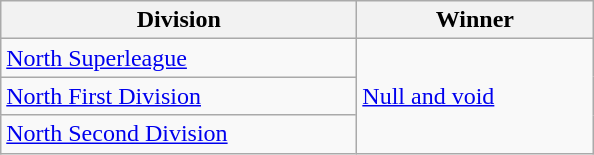<table class="wikitable">
<tr>
<th width=230>Division</th>
<th width=150>Winner</th>
</tr>
<tr>
<td><a href='#'>North Superleague</a></td>
<td rowspan=3><a href='#'>Null and void</a></td>
</tr>
<tr>
<td><a href='#'>North First Division</a></td>
</tr>
<tr>
<td><a href='#'>North Second Division</a></td>
</tr>
</table>
